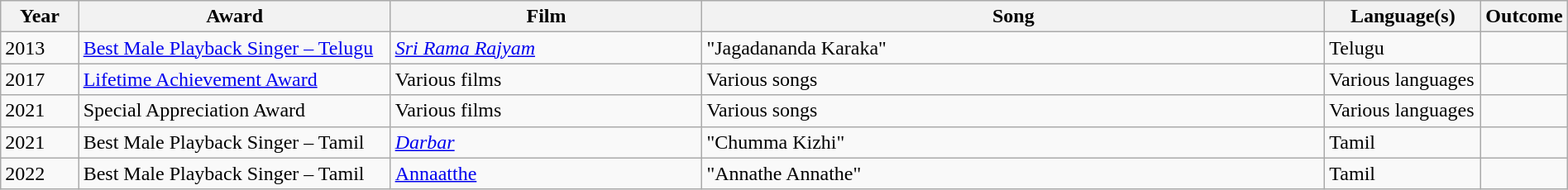<table class="wikitable sortable" style="width:100%;">
<tr>
<th width=5%>Year</th>
<th style="width:20%;">Award</th>
<th style="width:20%;">Film</th>
<th style="width:40%;">Song</th>
<th style="width:10%;">Language(s)</th>
<th style="width:10%;">Outcome</th>
</tr>
<tr>
<td>2013</td>
<td><a href='#'>Best Male Playback Singer – Telugu</a></td>
<td><em><a href='#'>Sri Rama Rajyam</a></em></td>
<td>"Jagadananda Karaka"</td>
<td>Telugu</td>
<td></td>
</tr>
<tr>
<td>2017</td>
<td><a href='#'>Lifetime Achievement Award</a></td>
<td>Various films</td>
<td>Various songs</td>
<td>Various languages</td>
<td></td>
</tr>
<tr>
<td>2021</td>
<td>Special Appreciation Award</td>
<td>Various films</td>
<td>Various songs</td>
<td>Various languages</td>
<td></td>
</tr>
<tr>
<td>2021</td>
<td>Best Male Playback Singer – Tamil</td>
<td><a href='#'><em>Darbar</em></a></td>
<td>"Chumma Kizhi"</td>
<td>Tamil</td>
<td></td>
</tr>
<tr>
<td>2022</td>
<td>Best Male Playback Singer – Tamil</td>
<td><a href='#'>Annaatthe</a></td>
<td>"Annathe Annathe"</td>
<td>Tamil</td>
<td></td>
</tr>
</table>
